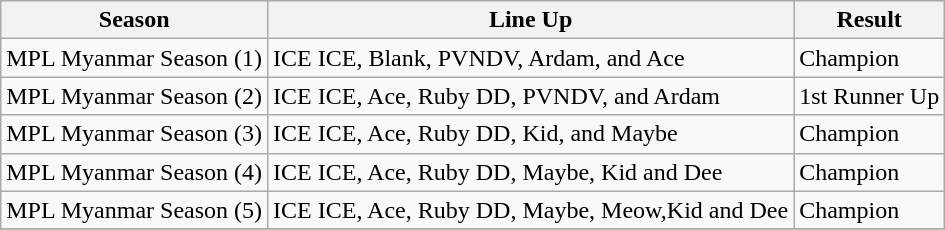<table class="wikitable sortable">
<tr>
<th>Season</th>
<th>Line Up</th>
<th>Result</th>
</tr>
<tr>
<td>MPL Myanmar Season (1)</td>
<td>ICE ICE, Blank, PVNDV, Ardam, and Ace</td>
<td>Champion</td>
</tr>
<tr>
<td>MPL Myanmar Season (2)</td>
<td>ICE ICE, Ace, Ruby DD, PVNDV, and Ardam</td>
<td>1st Runner Up</td>
</tr>
<tr>
<td>MPL Myanmar Season (3)</td>
<td>ICE ICE, Ace, Ruby DD, Kid, and Maybe</td>
<td>Champion</td>
</tr>
<tr>
<td>MPL Myanmar Season (4)</td>
<td>ICE ICE, Ace, Ruby DD, Maybe, Kid and Dee</td>
<td>Champion</td>
</tr>
<tr>
<td>MPL Myanmar Season (5)</td>
<td>ICE ICE, Ace, Ruby DD, Maybe, Meow,Kid and Dee</td>
<td>Champion</td>
</tr>
<tr>
</tr>
</table>
